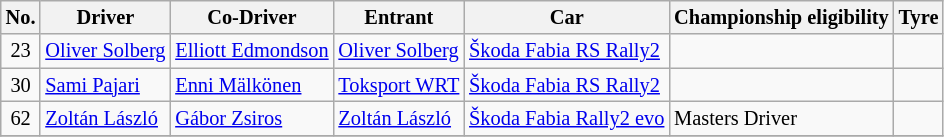<table class="wikitable" style="font-size: 85%;">
<tr>
<th>No.</th>
<th>Driver</th>
<th>Co-Driver</th>
<th>Entrant</th>
<th>Car</th>
<th>Championship eligibility</th>
<th>Tyre</th>
</tr>
<tr>
<td align="center">23</td>
<td> <a href='#'>Oliver Solberg</a></td>
<td> <a href='#'>Elliott Edmondson</a></td>
<td> <a href='#'>Oliver Solberg</a></td>
<td><a href='#'>Škoda Fabia RS Rally2</a></td>
<td></td>
<td align="center"></td>
</tr>
<tr>
<td align="center">30</td>
<td> <a href='#'>Sami Pajari</a></td>
<td> <a href='#'>Enni Mälkönen</a></td>
<td> <a href='#'>Toksport WRT</a></td>
<td><a href='#'>Škoda Fabia RS Rally2</a></td>
<td></td>
<td></td>
</tr>
<tr>
<td align="center">62</td>
<td> <a href='#'>Zoltán László</a></td>
<td> <a href='#'>Gábor Zsiros</a></td>
<td> <a href='#'>Zoltán László</a></td>
<td><a href='#'>Škoda Fabia Rally2 evo</a></td>
<td>Masters Driver</td>
<td align="center"></td>
</tr>
<tr>
</tr>
</table>
